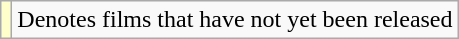<table class="wikitable">
<tr>
<td style="background:#ffc;"></td>
<td>Denotes films that have not yet been released</td>
</tr>
</table>
